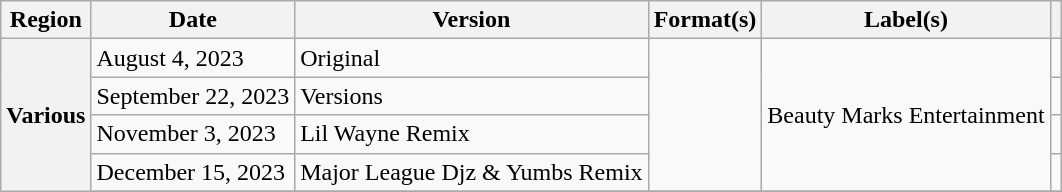<table class="wikitable plainrowheaders">
<tr>
<th scope="col">Region</th>
<th scope="col">Date</th>
<th scope="col">Version</th>
<th scope="col">Format(s)</th>
<th scope="col">Label(s)</th>
<th scope="col"></th>
</tr>
<tr>
<th scope="row" rowspan="5">Various</th>
<td>August 4, 2023</td>
<td>Original</td>
<td rowspan="4"></td>
<td rowspan="4">Beauty Marks Entertainment</td>
<td></td>
</tr>
<tr>
<td>September 22, 2023</td>
<td>Versions</td>
<td></td>
</tr>
<tr>
<td>November 3, 2023</td>
<td>Lil Wayne Remix</td>
<td></td>
</tr>
<tr>
<td>December 15, 2023</td>
<td>Major League Djz & Yumbs Remix</td>
<td></td>
</tr>
<tr>
</tr>
</table>
